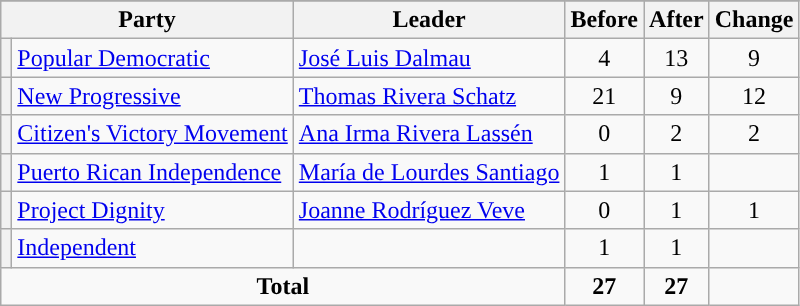<table class="wikitable" style="text-align:center;">
<tr>
</tr>
<tr>
<th colspan=2>Party</th>
<th>Leader</th>
<th>Before</th>
<th>After</th>
<th>Change</th>
</tr>
<tr>
<th style="background-color:"></th>
<td style="text-align:left;"><a href='#'>Popular Democratic</a></td>
<td style="text-align:left;"><a href='#'>José Luis Dalmau</a></td>
<td>4</td>
<td>13</td>
<td> 9</td>
</tr>
<tr>
<th style="background-color:"></th>
<td style="text-align:left;"><a href='#'>New Progressive</a></td>
<td style="text-align:left;"><a href='#'>Thomas Rivera Schatz</a></td>
<td>21</td>
<td>9</td>
<td> 12</td>
</tr>
<tr>
<th style="background-color:"></th>
<td style="text-align:left;"><a href='#'>Citizen's Victory Movement</a></td>
<td style="text-align:left;"><a href='#'>Ana Irma Rivera Lassén</a></td>
<td>0</td>
<td>2</td>
<td> 2</td>
</tr>
<tr>
<th style="background-color:"></th>
<td style="text-align:left;"><a href='#'>Puerto Rican Independence</a></td>
<td style="text-align:left;"><a href='#'>María de Lourdes Santiago</a></td>
<td>1</td>
<td>1</td>
<td></td>
</tr>
<tr>
<th style="background-color:"></th>
<td style="text-align:left;"><a href='#'>Project Dignity</a></td>
<td style="text-align:left;"><a href='#'>Joanne Rodríguez Veve</a></td>
<td>0</td>
<td>1</td>
<td> 1</td>
</tr>
<tr>
<th style="background-color:"></th>
<td style="text-align:left;"><a href='#'>Independent</a></td>
<td style="text-align:left;"></td>
<td>1</td>
<td>1</td>
<td></td>
</tr>
<tr>
<td colspan=3><strong>Total</strong></td>
<td><strong>27</strong></td>
<td><strong>27</strong></td>
<td></td>
</tr>
</table>
